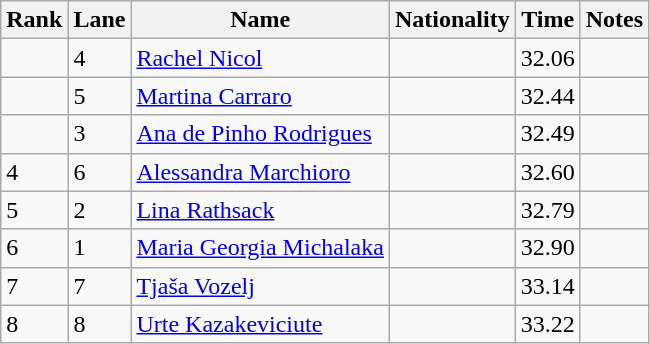<table class="wikitable">
<tr>
<th>Rank</th>
<th>Lane</th>
<th>Name</th>
<th>Nationality</th>
<th>Time</th>
<th>Notes</th>
</tr>
<tr>
<td></td>
<td>4</td>
<td><a href='#'>Rachel Nicol</a></td>
<td></td>
<td>32.06</td>
<td></td>
</tr>
<tr>
<td></td>
<td>5</td>
<td><a href='#'>Martina Carraro</a></td>
<td></td>
<td>32.44</td>
<td></td>
</tr>
<tr>
<td></td>
<td>3</td>
<td><a href='#'>Ana de Pinho Rodrigues</a></td>
<td></td>
<td>32.49</td>
<td></td>
</tr>
<tr>
<td>4</td>
<td>6</td>
<td><a href='#'>Alessandra Marchioro</a></td>
<td></td>
<td>32.60</td>
<td></td>
</tr>
<tr>
<td>5</td>
<td>2</td>
<td><a href='#'>Lina Rathsack</a></td>
<td></td>
<td>32.79</td>
<td></td>
</tr>
<tr>
<td>6</td>
<td>1</td>
<td><a href='#'>Maria Georgia Michalaka</a></td>
<td></td>
<td>32.90</td>
<td></td>
</tr>
<tr>
<td>7</td>
<td>7</td>
<td><a href='#'>Tjaša Vozelj</a></td>
<td></td>
<td>33.14</td>
<td></td>
</tr>
<tr>
<td>8</td>
<td>8</td>
<td><a href='#'>Urte Kazakeviciute</a></td>
<td></td>
<td>33.22</td>
<td></td>
</tr>
</table>
